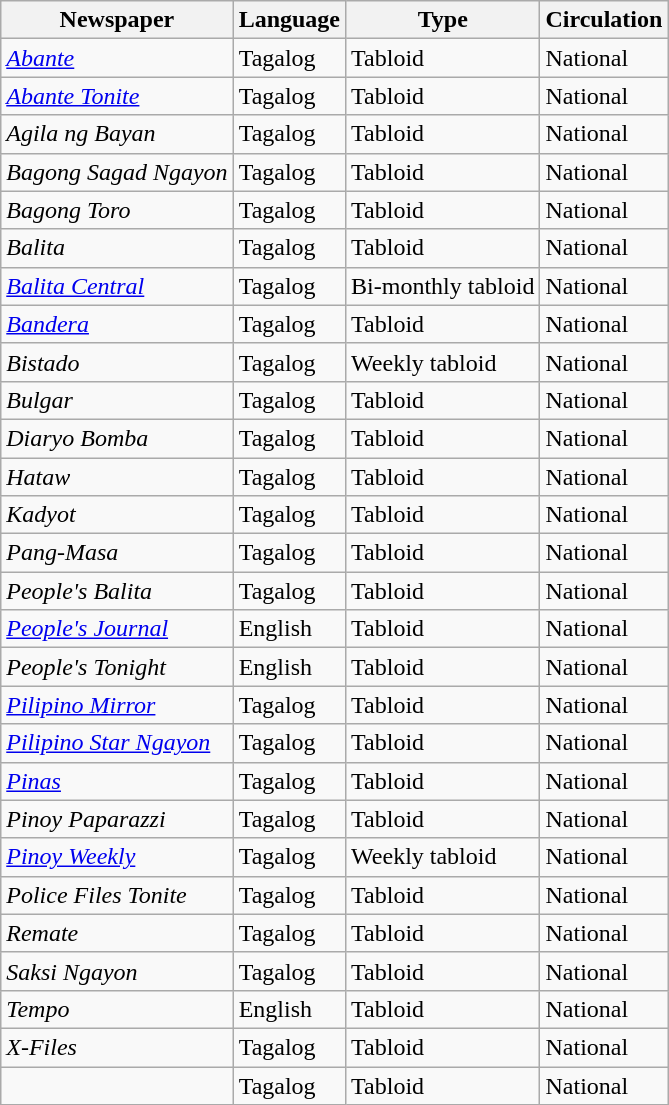<table class="wikitable sortable">
<tr valign="middle">
<th>Newspaper</th>
<th>Language</th>
<th>Type</th>
<th>Circulation</th>
</tr>
<tr>
<td><em><a href='#'>Abante</a></em></td>
<td>Tagalog</td>
<td>Tabloid</td>
<td>National</td>
</tr>
<tr>
<td><em><a href='#'>Abante Tonite</a></em></td>
<td>Tagalog</td>
<td>Tabloid</td>
<td>National</td>
</tr>
<tr>
<td><em>Agila ng Bayan</em></td>
<td>Tagalog</td>
<td>Tabloid</td>
<td>National</td>
</tr>
<tr>
<td><em>Bagong Sagad Ngayon</em></td>
<td>Tagalog</td>
<td>Tabloid</td>
<td>National</td>
</tr>
<tr>
<td><em>Bagong Toro</em></td>
<td>Tagalog</td>
<td>Tabloid</td>
<td>National</td>
</tr>
<tr>
<td><em>Balita</em></td>
<td>Tagalog</td>
<td>Tabloid</td>
<td>National</td>
</tr>
<tr>
<td><em><a href='#'>Balita Central</a></em></td>
<td>Tagalog</td>
<td>Bi-monthly tabloid</td>
<td>National</td>
</tr>
<tr>
<td><em><a href='#'>Bandera</a></em></td>
<td>Tagalog</td>
<td>Tabloid</td>
<td>National</td>
</tr>
<tr>
<td><em>Bistado</em></td>
<td>Tagalog</td>
<td>Weekly tabloid</td>
<td>National</td>
</tr>
<tr>
<td><em>Bulgar</em></td>
<td>Tagalog</td>
<td>Tabloid</td>
<td>National</td>
</tr>
<tr>
<td><em>Diaryo Bomba</em></td>
<td>Tagalog</td>
<td>Tabloid</td>
<td>National</td>
</tr>
<tr>
<td><em>Hataw</em></td>
<td>Tagalog</td>
<td>Tabloid</td>
<td>National</td>
</tr>
<tr>
<td><em>Kadyot</em></td>
<td>Tagalog</td>
<td>Tabloid</td>
<td>National</td>
</tr>
<tr>
<td><em>Pang-Masa</em></td>
<td>Tagalog</td>
<td>Tabloid</td>
<td>National</td>
</tr>
<tr>
<td><em>People's Balita</em></td>
<td>Tagalog</td>
<td>Tabloid</td>
<td>National</td>
</tr>
<tr>
<td><em><a href='#'>People's Journal</a></em></td>
<td>English</td>
<td>Tabloid</td>
<td>National</td>
</tr>
<tr>
<td><em>People's Tonight</em></td>
<td>English</td>
<td>Tabloid</td>
<td>National</td>
</tr>
<tr>
<td><em><a href='#'>Pilipino Mirror</a></em></td>
<td>Tagalog</td>
<td>Tabloid</td>
<td>National</td>
</tr>
<tr>
<td><em><a href='#'>Pilipino Star Ngayon</a></em></td>
<td>Tagalog</td>
<td>Tabloid</td>
<td>National</td>
</tr>
<tr>
<td><em><a href='#'>Pinas</a></em></td>
<td>Tagalog</td>
<td>Tabloid</td>
<td>National</td>
</tr>
<tr>
<td><em>Pinoy Paparazzi</em></td>
<td>Tagalog</td>
<td>Tabloid</td>
<td>National</td>
</tr>
<tr>
<td><em><a href='#'>Pinoy Weekly</a></em></td>
<td>Tagalog</td>
<td>Weekly tabloid</td>
<td>National</td>
</tr>
<tr>
<td><em>Police Files Tonite</em></td>
<td>Tagalog</td>
<td>Tabloid</td>
<td>National</td>
</tr>
<tr>
<td><em>Remate</em></td>
<td>Tagalog</td>
<td>Tabloid</td>
<td>National</td>
</tr>
<tr>
<td><em>Saksi Ngayon</em></td>
<td>Tagalog</td>
<td>Tabloid</td>
<td>National</td>
</tr>
<tr>
<td><em>Tempo</em></td>
<td>English</td>
<td>Tabloid</td>
<td>National</td>
</tr>
<tr>
<td><em>X-Files</em></td>
<td>Tagalog</td>
<td>Tabloid</td>
<td>National</td>
</tr>
<tr>
<td></td>
<td>Tagalog</td>
<td>Tabloid</td>
<td>National</td>
</tr>
</table>
